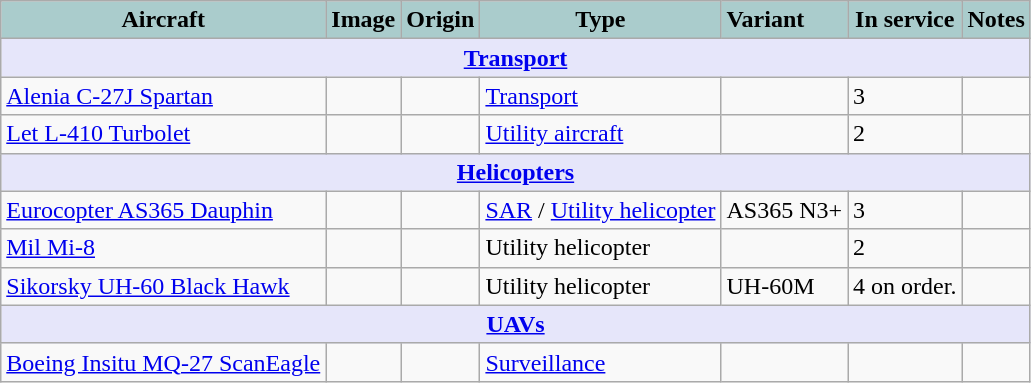<table class="wikitable">
<tr>
<th style="text-align:center; background:#acc;">Aircraft</th>
<th ! style="text-align:center; background:#acc;">Image</th>
<th style="text-align: center; background:#acc;">Origin</th>
<th style="text-align:l center; background:#acc;">Type</th>
<th style="text-align:left; background:#acc;">Variant</th>
<th style="text-align:center; background:#acc;">In service</th>
<th style="text-align: center; background:#acc;">Notes</th>
</tr>
<tr>
<th colspan="8" style="align: center; background: lavender;"><a href='#'>Transport</a></th>
</tr>
<tr>
<td><a href='#'>Alenia C-27J Spartan</a></td>
<td></td>
<td></td>
<td><a href='#'>Transport</a></td>
<td></td>
<td>3</td>
<td></td>
</tr>
<tr>
<td><a href='#'>Let L-410 Turbolet</a></td>
<td></td>
<td></td>
<td><a href='#'>Utility aircraft</a></td>
<td></td>
<td>2</td>
<td></td>
</tr>
<tr>
<th colspan="8" style="align: center; background: lavender;"><a href='#'>Helicopters</a></th>
</tr>
<tr>
<td><a href='#'>Eurocopter AS365 Dauphin</a></td>
<td></td>
<td></td>
<td><a href='#'>SAR</a> / <a href='#'>Utility helicopter</a></td>
<td>AS365 N3+</td>
<td>3</td>
<td></td>
</tr>
<tr>
<td><a href='#'>Mil Mi-8</a></td>
<td></td>
<td></td>
<td>Utility helicopter</td>
<td></td>
<td>2</td>
<td></td>
</tr>
<tr>
<td><a href='#'>Sikorsky UH-60 Black Hawk</a></td>
<td></td>
<td></td>
<td>Utility helicopter</td>
<td>UH-60M</td>
<td>4 on order.</td>
<td></td>
</tr>
<tr>
<th colspan="8" style="align: center; background: lavender;"><a href='#'>UAVs</a></th>
</tr>
<tr>
<td><a href='#'>Boeing Insitu MQ-27 ScanEagle</a></td>
<td></td>
<td></td>
<td><a href='#'>Surveillance</a></td>
<td></td>
<td></td>
<td></td>
</tr>
</table>
